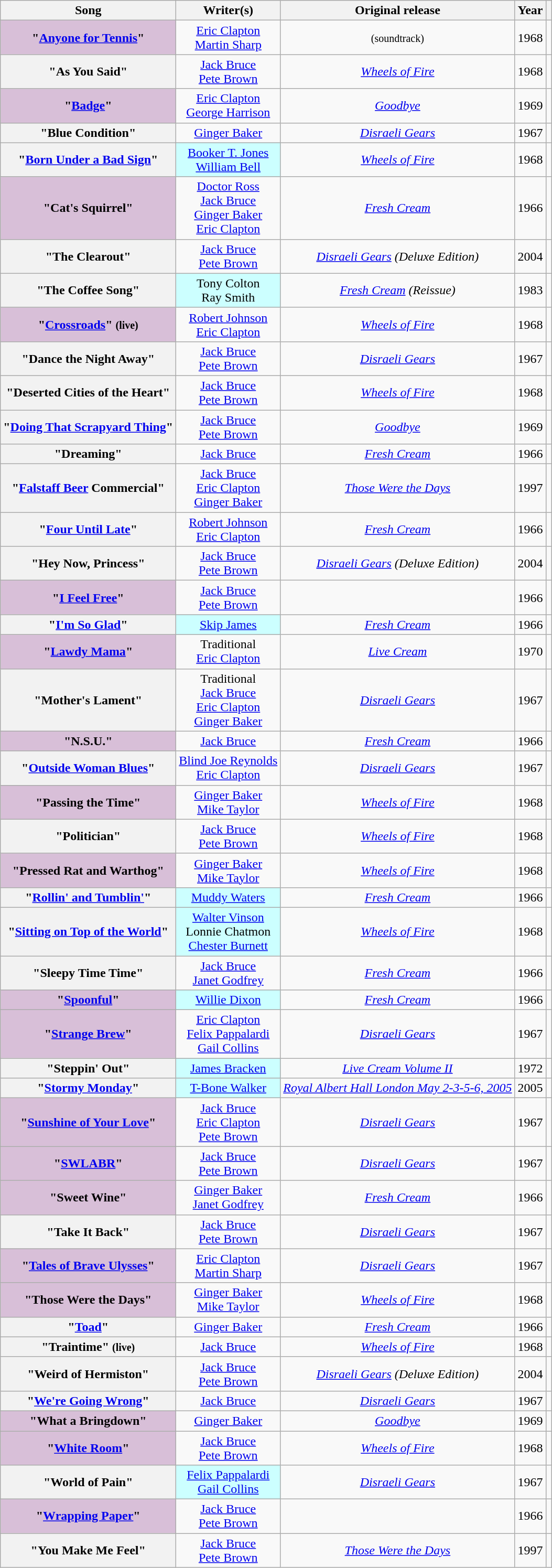<table class="wikitable sortable plainrowheaders" style="text-align:center;">
<tr>
<th scope="col">Song</th>
<th scope="col" class="unsortable">Writer(s)</th>
<th scope="col">Original release</th>
<th scope="col">Year</th>
<th scope="col" class="unsortable"></th>
</tr>
<tr>
<th scope="row" style="background-color:#D8BFD8"> "<a href='#'>Anyone for Tennis</a>" </th>
<td><a href='#'>Eric Clapton</a><br><a href='#'>Martin Sharp</a></td>
<td><em></em> <small>(soundtrack)</small></td>
<td>1968</td>
<td></td>
</tr>
<tr>
<th scope="row">"As You Said"</th>
<td><a href='#'>Jack Bruce</a><br><a href='#'>Pete Brown</a></td>
<td><em><a href='#'>Wheels of Fire</a></em></td>
<td>1968</td>
<td></td>
</tr>
<tr>
<th scope="row" style="background-color:#D8BFD8"> "<a href='#'>Badge</a>" </th>
<td><a href='#'>Eric Clapton</a><br><a href='#'>George Harrison</a></td>
<td><em><a href='#'>Goodbye</a></em></td>
<td>1969</td>
<td></td>
</tr>
<tr>
<th scope="row">"Blue Condition"</th>
<td><a href='#'>Ginger Baker</a></td>
<td><em><a href='#'>Disraeli Gears</a></em></td>
<td>1967</td>
<td></td>
</tr>
<tr>
<th scope="row">"<a href='#'>Born Under a Bad Sign</a>"</th>
<td style="background-color:#CCFFFF"><a href='#'>Booker T. Jones</a><br><a href='#'>William Bell</a> </td>
<td><em><a href='#'>Wheels of Fire</a></em></td>
<td>1968</td>
<td></td>
</tr>
<tr>
<th scope="row" style="background-color:#D8BFD8"> "Cat's Squirrel" </th>
<td><a href='#'>Doctor Ross</a><br> <a href='#'>Jack Bruce</a><br><a href='#'>Ginger Baker</a><br><a href='#'>Eric Clapton</a></td>
<td><em><a href='#'>Fresh Cream</a></em></td>
<td>1966</td>
<td></td>
</tr>
<tr>
<th scope="row">"The Clearout"</th>
<td><a href='#'>Jack Bruce</a><br><a href='#'>Pete Brown</a></td>
<td><em><a href='#'>Disraeli Gears</a> (Deluxe Edition)</em></td>
<td>2004</td>
<td></td>
</tr>
<tr>
<th scope="row">"The Coffee Song"</th>
<td style="background-color:#CCFFFF">Tony Colton<br>Ray Smith</td>
<td><em><a href='#'>Fresh Cream</a> (Reissue)</em></td>
<td>1983</td>
<td></td>
</tr>
<tr>
<th scope="row" style="background-color:#D8BFD8">"<a href='#'>Crossroads</a>" <small>(live)</small> </th>
<td><a href='#'>Robert Johnson</a><br> <a href='#'>Eric Clapton</a></td>
<td><em><a href='#'>Wheels of Fire</a></em></td>
<td>1968</td>
<td></td>
</tr>
<tr>
<th scope="row"> "Dance the Night Away"</th>
<td><a href='#'>Jack Bruce</a><br><a href='#'>Pete Brown</a></td>
<td><em><a href='#'>Disraeli Gears</a></em></td>
<td>1967</td>
<td></td>
</tr>
<tr>
<th scope="row">"Deserted Cities of the Heart"</th>
<td><a href='#'>Jack Bruce</a><br><a href='#'>Pete Brown</a></td>
<td><em><a href='#'>Wheels of Fire</a></em></td>
<td>1968</td>
<td></td>
</tr>
<tr>
<th scope="row">"<a href='#'>Doing That Scrapyard Thing</a>"</th>
<td><a href='#'>Jack Bruce</a><br><a href='#'>Pete Brown</a></td>
<td><em><a href='#'>Goodbye</a></em></td>
<td>1969</td>
<td></td>
</tr>
<tr>
<th scope="row">"Dreaming"</th>
<td><a href='#'>Jack Bruce</a></td>
<td><em><a href='#'>Fresh Cream</a></em></td>
<td>1966</td>
<td></td>
</tr>
<tr>
<th scope="row"> "<a href='#'>Falstaff Beer</a> Commercial"</th>
<td><a href='#'>Jack Bruce</a><br><a href='#'>Eric Clapton</a><br><a href='#'>Ginger Baker</a></td>
<td><em><a href='#'>Those Were the Days</a></em></td>
<td>1997</td>
<td></td>
</tr>
<tr>
<th scope="row">"<a href='#'>Four Until Late</a>"</th>
<td><a href='#'>Robert Johnson</a><br> <a href='#'>Eric Clapton</a></td>
<td><em><a href='#'>Fresh Cream</a></em></td>
<td>1966</td>
<td></td>
</tr>
<tr>
<th scope="row">"Hey Now, Princess"</th>
<td><a href='#'>Jack Bruce</a><br><a href='#'>Pete Brown</a></td>
<td><em><a href='#'>Disraeli Gears</a> (Deluxe Edition)</em></td>
<td>2004</td>
<td></td>
</tr>
<tr>
<th scope="row" style="background-color:#D8BFD8"> "<a href='#'>I Feel Free</a>" </th>
<td><a href='#'>Jack Bruce</a><br><a href='#'>Pete Brown</a></td>
<td></td>
<td>1966</td>
<td></td>
</tr>
<tr>
<th scope="row">"<a href='#'>I'm So Glad</a>"</th>
<td style="background-color:#CCFFFF"><a href='#'>Skip James</a> </td>
<td><em><a href='#'>Fresh Cream</a></em></td>
<td>1966</td>
<td></td>
</tr>
<tr>
<th scope="row" style="background-color:#D8BFD8"> "<a href='#'>Lawdy Mama</a>" </th>
<td>Traditional<br> <a href='#'>Eric Clapton</a></td>
<td><em><a href='#'>Live Cream</a></em></td>
<td>1970</td>
<td></td>
</tr>
<tr>
<th scope="row"> "Mother's Lament"</th>
<td>Traditional<br> <a href='#'>Jack Bruce</a><br><a href='#'>Eric Clapton</a><br><a href='#'>Ginger Baker</a></td>
<td><em><a href='#'>Disraeli Gears</a></em></td>
<td>1967</td>
<td></td>
</tr>
<tr>
<th scope="row" style="background-color:#D8BFD8"> "N.S.U." </th>
<td><a href='#'>Jack Bruce</a></td>
<td><em><a href='#'>Fresh Cream</a></em></td>
<td>1966</td>
<td></td>
</tr>
<tr>
<th scope="row"> "<a href='#'>Outside Woman Blues</a>"</th>
<td><a href='#'>Blind Joe Reynolds</a><br> <a href='#'>Eric Clapton</a></td>
<td><em><a href='#'>Disraeli Gears</a></em></td>
<td>1967</td>
<td></td>
</tr>
<tr>
<th scope="row" style="background-color:#D8BFD8"> "Passing the Time"</th>
<td><a href='#'>Ginger Baker</a><br><a href='#'>Mike Taylor</a></td>
<td><em><a href='#'>Wheels of Fire</a></em></td>
<td>1968</td>
<td></td>
</tr>
<tr>
<th scope="row">"Politician"</th>
<td><a href='#'>Jack Bruce</a><br><a href='#'>Pete Brown</a></td>
<td><em><a href='#'>Wheels of Fire</a></em></td>
<td>1968</td>
<td></td>
</tr>
<tr>
<th scope="row" style="background-color:#D8BFD8">"Pressed Rat and Warthog" </th>
<td><a href='#'>Ginger Baker</a><br><a href='#'>Mike Taylor</a></td>
<td><em><a href='#'>Wheels of Fire</a></em></td>
<td>1968</td>
<td></td>
</tr>
<tr>
<th scope="row"> "<a href='#'>Rollin' and Tumblin'</a>"</th>
<td style="background-color:#CCFFFF"><a href='#'>Muddy Waters</a> </td>
<td><em><a href='#'>Fresh Cream</a></em></td>
<td>1966</td>
<td></td>
</tr>
<tr>
<th scope="row"> "<a href='#'>Sitting on Top of the World</a>"</th>
<td style="background-color:#CCFFFF"><a href='#'>Walter Vinson</a><br>Lonnie Chatmon<br> <a href='#'>Chester Burnett</a> </td>
<td><em><a href='#'>Wheels of Fire</a></em></td>
<td>1968</td>
<td></td>
</tr>
<tr>
<th scope="row">"Sleepy Time Time"</th>
<td><a href='#'>Jack Bruce</a><br><a href='#'>Janet Godfrey</a></td>
<td><em><a href='#'>Fresh Cream</a></em></td>
<td>1966</td>
<td></td>
</tr>
<tr>
<th scope="row" style="background-color:#D8BFD8">"<a href='#'>Spoonful</a>" </th>
<td style="background-color:#CCFFFF"><a href='#'>Willie Dixon</a> </td>
<td><em><a href='#'>Fresh Cream</a></em></td>
<td>1966</td>
<td></td>
</tr>
<tr>
<th scope="row" style="background-color:#D8BFD8">"<a href='#'>Strange Brew</a>" </th>
<td><a href='#'>Eric Clapton</a><br><a href='#'>Felix Pappalardi</a><br><a href='#'>Gail Collins</a></td>
<td><em><a href='#'>Disraeli Gears</a></em></td>
<td>1967</td>
<td></td>
</tr>
<tr>
<th scope="row">"Steppin' Out"</th>
<td style="background-color:#CCFFFF"><a href='#'>James Bracken</a></td>
<td><em><a href='#'>Live Cream Volume II</a></em></td>
<td>1972</td>
<td></td>
</tr>
<tr>
<th scope="row">"<a href='#'>Stormy Monday</a>"</th>
<td style="background-color:#CCFFFF"><a href='#'>T-Bone Walker</a></td>
<td><em><a href='#'>Royal Albert Hall London May 2-3-5-6, 2005</a></em></td>
<td>2005</td>
<td></td>
</tr>
<tr>
<th scope="row" style="background-color:#D8BFD8">"<a href='#'>Sunshine of Your Love</a>" </th>
<td><a href='#'>Jack Bruce</a><br><a href='#'>Eric Clapton</a><br><a href='#'>Pete Brown</a></td>
<td><em><a href='#'>Disraeli Gears</a></em></td>
<td>1967</td>
<td></td>
</tr>
<tr>
<th scope="row" style="background-color:#D8BFD8">"<a href='#'>SWLABR</a>" </th>
<td><a href='#'>Jack Bruce</a><br><a href='#'>Pete Brown</a></td>
<td><em><a href='#'>Disraeli Gears</a></em></td>
<td>1967</td>
<td></td>
</tr>
<tr>
<th scope="row" style="background-color:#D8BFD8">"Sweet Wine" </th>
<td><a href='#'>Ginger Baker</a><br><a href='#'>Janet Godfrey</a></td>
<td><em><a href='#'>Fresh Cream</a></em></td>
<td>1966</td>
<td></td>
</tr>
<tr>
<th scope="row"> "Take It Back"</th>
<td><a href='#'>Jack Bruce</a><br><a href='#'>Pete Brown</a></td>
<td><em><a href='#'>Disraeli Gears</a></em></td>
<td>1967</td>
<td></td>
</tr>
<tr>
<th scope="row" style="background-color:#D8BFD8">"<a href='#'>Tales of Brave Ulysses</a>" </th>
<td><a href='#'>Eric Clapton</a><br><a href='#'>Martin Sharp</a></td>
<td><em><a href='#'>Disraeli Gears</a></em></td>
<td>1967</td>
<td></td>
</tr>
<tr>
<th scope="row" style="background-color:#D8BFD8">"Those Were the Days" </th>
<td><a href='#'>Ginger Baker</a><br><a href='#'>Mike Taylor</a></td>
<td><em><a href='#'>Wheels of Fire</a></em></td>
<td>1968</td>
<td></td>
</tr>
<tr>
<th scope="row">"<a href='#'>Toad</a>"</th>
<td><a href='#'>Ginger Baker</a></td>
<td><em><a href='#'>Fresh Cream</a></em></td>
<td>1966</td>
<td></td>
</tr>
<tr>
<th scope="row">"Traintime" <small>(live)</small></th>
<td><a href='#'>Jack Bruce</a></td>
<td><em><a href='#'>Wheels of Fire</a></em></td>
<td>1968</td>
<td></td>
</tr>
<tr>
<th scope="row"> "Weird of Hermiston"</th>
<td><a href='#'>Jack Bruce</a><br><a href='#'>Pete Brown</a></td>
<td><em><a href='#'>Disraeli Gears</a> (Deluxe Edition)</em></td>
<td>2004</td>
<td></td>
</tr>
<tr>
<th scope="row">"<a href='#'>We're Going Wrong</a>"</th>
<td><a href='#'>Jack Bruce</a></td>
<td><em><a href='#'>Disraeli Gears</a></em></td>
<td>1967</td>
<td></td>
</tr>
<tr>
<th scope="row" style="background-color:#D8BFD8">"What a Bringdown" </th>
<td><a href='#'>Ginger Baker</a></td>
<td><em><a href='#'>Goodbye</a></em></td>
<td>1969</td>
<td></td>
</tr>
<tr>
<th scope="row" style="background-color:#D8BFD8">"<a href='#'>White Room</a>" </th>
<td><a href='#'>Jack Bruce</a><br><a href='#'>Pete Brown</a></td>
<td><em><a href='#'>Wheels of Fire</a></em></td>
<td>1968</td>
<td></td>
</tr>
<tr>
<th scope="row">"World of Pain"</th>
<td style="background-color:#CCFFFF"><a href='#'>Felix Pappalardi</a><br><a href='#'>Gail Collins</a> </td>
<td><em><a href='#'>Disraeli Gears</a></em></td>
<td>1967</td>
<td></td>
</tr>
<tr>
<th scope="row" style="background-color:#D8BFD8">"<a href='#'>Wrapping Paper</a>" </th>
<td><a href='#'>Jack Bruce</a><br><a href='#'>Pete Brown</a></td>
<td></td>
<td>1966</td>
<td></td>
</tr>
<tr>
<th scope="row">"You Make Me Feel"</th>
<td><a href='#'>Jack Bruce</a><br><a href='#'>Pete Brown</a></td>
<td><em><a href='#'>Those Were the Days</a></em></td>
<td>1997</td>
<td></td>
</tr>
</table>
